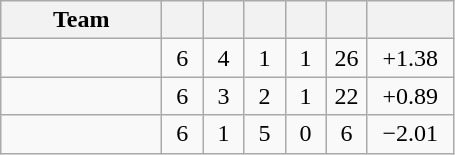<table class="wikitable" style="text-align:center;">
<tr>
<th width="100">Team</th>
<th width="20"></th>
<th width="20"></th>
<th width="20"></th>
<th width="20"></th>
<th width="20"></th>
<th width="50"><a href='#'></a></th>
</tr>
<tr>
<td align=left></td>
<td>6</td>
<td>4</td>
<td>1</td>
<td>1</td>
<td>26</td>
<td>+1.38</td>
</tr>
<tr>
<td align=left></td>
<td>6</td>
<td>3</td>
<td>2</td>
<td>1</td>
<td>22</td>
<td>+0.89</td>
</tr>
<tr>
<td align=left></td>
<td>6</td>
<td>1</td>
<td>5</td>
<td>0</td>
<td>6</td>
<td>−2.01</td>
</tr>
</table>
